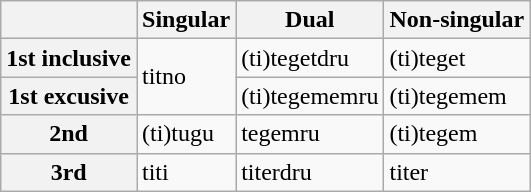<table class="wikitable">
<tr>
<th></th>
<th>Singular</th>
<th>Dual</th>
<th>Non-singular</th>
</tr>
<tr>
<th>1st inclusive</th>
<td rowspan="2">titno</td>
<td>(ti)tegetdru</td>
<td>(ti)teget</td>
</tr>
<tr>
<th>1st excusive</th>
<td>(ti)tegememru</td>
<td>(ti)tegemem</td>
</tr>
<tr>
<th>2nd</th>
<td>(ti)tugu</td>
<td>tegemru</td>
<td>(ti)tegem</td>
</tr>
<tr>
<th>3rd</th>
<td>titi</td>
<td>titerdru</td>
<td>titer</td>
</tr>
</table>
